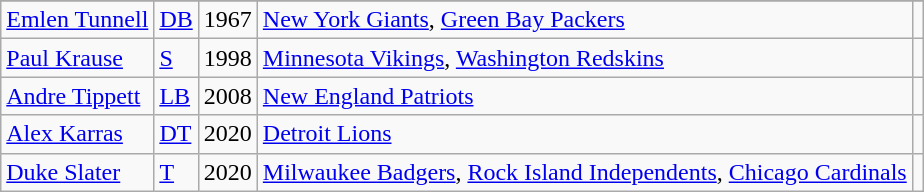<table class="wikitable">
<tr>
</tr>
<tr>
<td><a href='#'>Emlen Tunnell</a></td>
<td><a href='#'>DB</a></td>
<td>1967</td>
<td><a href='#'>New York Giants</a>, <a href='#'>Green Bay Packers</a></td>
<td></td>
</tr>
<tr>
<td><a href='#'>Paul Krause</a></td>
<td><a href='#'>S</a></td>
<td>1998</td>
<td><a href='#'>Minnesota Vikings</a>, <a href='#'>Washington Redskins</a></td>
<td></td>
</tr>
<tr>
<td><a href='#'>Andre Tippett</a></td>
<td><a href='#'>LB</a></td>
<td>2008</td>
<td><a href='#'>New England Patriots</a></td>
<td></td>
</tr>
<tr>
<td><a href='#'>Alex Karras</a></td>
<td><a href='#'>DT</a></td>
<td>2020</td>
<td><a href='#'>Detroit Lions</a></td>
<td></td>
</tr>
<tr>
<td><a href='#'>Duke Slater</a></td>
<td><a href='#'>T</a></td>
<td>2020</td>
<td><a href='#'>Milwaukee Badgers</a>, <a href='#'>Rock Island Independents</a>, <a href='#'>Chicago Cardinals</a></td>
<td></td>
</tr>
</table>
